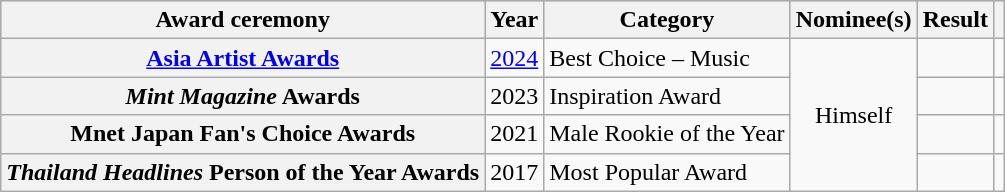<table class="wikitable plainrowheaders sortable">
<tr style="background:#ccc; text-align:center">
<th scope="col">Award ceremony</th>
<th scope="col">Year</th>
<th scope="col">Category</th>
<th scope="col">Nominee(s)</th>
<th scope="col">Result</th>
<th scope="col" class="unsortable"></th>
</tr>
<tr>
<th scope="row"><a href='#'>Asia Artist Awards</a></th>
<td><a href='#'>2024</a></td>
<td>Best Choice – Music</td>
<td rowspan="4" style="text-align:center">Himself</td>
<td></td>
<td style="text-align:center"></td>
</tr>
<tr>
<th scope="row"><em>Mint Magazine</em> Awards</th>
<td>2023</td>
<td>Inspiration Award</td>
<td></td>
<td style="text-align:center"></td>
</tr>
<tr>
<th scope="row">Mnet Japan Fan's Choice Awards</th>
<td>2021</td>
<td>Male Rookie of the Year</td>
<td></td>
<td style="text-align:center"></td>
</tr>
<tr>
<th scope="row"><em>Thailand Headlines</em> Person of the Year Awards</th>
<td>2017</td>
<td>Most Popular Award</td>
<td></td>
<td style="text-align:center"></td>
</tr>
</table>
